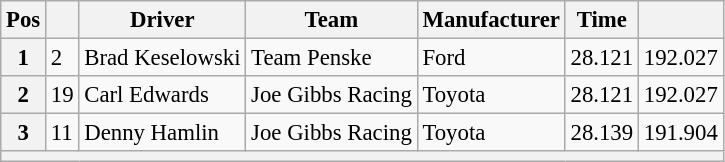<table class="wikitable" style="font-size:95%">
<tr>
<th>Pos</th>
<th></th>
<th>Driver</th>
<th>Team</th>
<th>Manufacturer</th>
<th>Time</th>
<th></th>
</tr>
<tr>
<th>1</th>
<td>2</td>
<td>Brad Keselowski</td>
<td>Team Penske</td>
<td>Ford</td>
<td>28.121</td>
<td>192.027</td>
</tr>
<tr>
<th>2</th>
<td>19</td>
<td>Carl Edwards</td>
<td>Joe Gibbs Racing</td>
<td>Toyota</td>
<td>28.121</td>
<td>192.027</td>
</tr>
<tr>
<th>3</th>
<td>11</td>
<td>Denny Hamlin</td>
<td>Joe Gibbs Racing</td>
<td>Toyota</td>
<td>28.139</td>
<td>191.904</td>
</tr>
<tr>
<th colspan="7"></th>
</tr>
</table>
